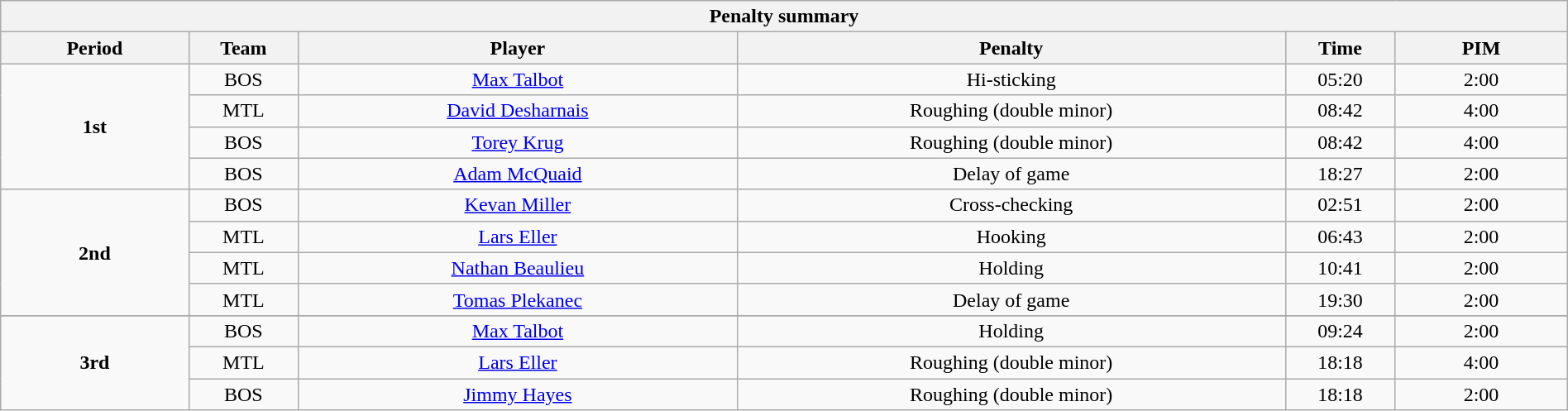<table style="width:100%;" class="wikitable">
<tr>
<th colspan=6>Penalty summary</th>
</tr>
<tr>
<th style="width:12%;">Period</th>
<th style="width:7%;">Team</th>
<th style="width:28%;">Player</th>
<th style="width:35%;">Penalty</th>
<th style="width:7%;">Time</th>
<th style="width:11%;">PIM</th>
</tr>
<tr>
<td style="text-align:center;" rowspan="4"><strong>1st</strong></td>
<td align=center>BOS</td>
<td align=center><a href='#'>Max Talbot</a></td>
<td align=center>Hi-sticking</td>
<td align=center>05:20</td>
<td align=center>2:00</td>
</tr>
<tr>
<td align=center>MTL</td>
<td align=center><a href='#'>David Desharnais</a></td>
<td align=center>Roughing (double minor)</td>
<td align=center>08:42</td>
<td align=center>4:00</td>
</tr>
<tr>
<td align=center>BOS</td>
<td align=center><a href='#'>Torey Krug</a></td>
<td align=center>Roughing (double minor)</td>
<td align=center>08:42</td>
<td align=center>4:00</td>
</tr>
<tr>
<td align=center>BOS</td>
<td align=center><a href='#'>Adam McQuaid</a></td>
<td align=center>Delay of game</td>
<td align=center>18:27</td>
<td align=center>2:00</td>
</tr>
<tr>
<td style="text-align:center;" rowspan="4"><strong>2nd</strong></td>
<td align=center>BOS</td>
<td align=center><a href='#'>Kevan Miller</a></td>
<td align=center>Cross-checking</td>
<td align=center>02:51</td>
<td align=center>2:00</td>
</tr>
<tr>
<td align=center>MTL</td>
<td align=center><a href='#'>Lars Eller</a></td>
<td align=center>Hooking</td>
<td align=center>06:43</td>
<td align=center>2:00</td>
</tr>
<tr>
<td align=center>MTL</td>
<td align=center><a href='#'>Nathan Beaulieu</a></td>
<td align=center>Holding</td>
<td align=center>10:41</td>
<td align=center>2:00</td>
</tr>
<tr>
<td align=center>MTL</td>
<td align=center><a href='#'>Tomas Plekanec</a></td>
<td align=center>Delay of game</td>
<td align=center>19:30</td>
<td align=center>2:00</td>
</tr>
<tr>
</tr>
<tr>
<td style="text-align:center;" rowspan="3"><strong>3rd</strong></td>
<td align=center>BOS</td>
<td align=center><a href='#'>Max Talbot</a></td>
<td align=center>Holding</td>
<td align=center>09:24</td>
<td align=center>2:00</td>
</tr>
<tr>
<td align=center>MTL</td>
<td align=center><a href='#'>Lars Eller</a></td>
<td align=center>Roughing (double minor)</td>
<td align=center>18:18</td>
<td align=center>4:00</td>
</tr>
<tr>
<td align=center>BOS</td>
<td align=center><a href='#'>Jimmy Hayes</a></td>
<td align=center>Roughing (double minor)</td>
<td align=center>18:18</td>
<td align=center>2:00</td>
</tr>
</table>
